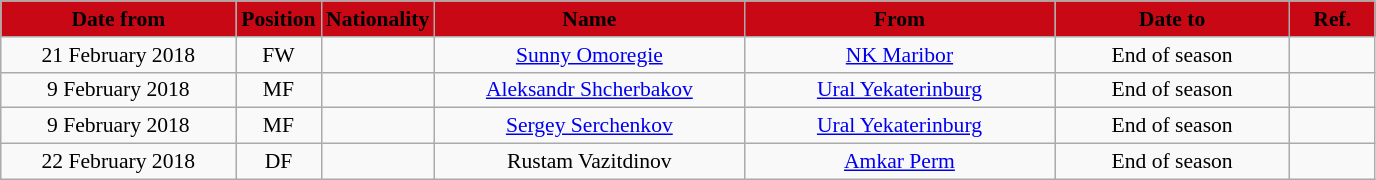<table class="wikitable"  style="text-align:center; font-size:90%; ">
<tr>
<th style="background:#C80815; color:black; width:150px;">Date from</th>
<th style="background:#C80815; color:black; width:50px;">Position</th>
<th style="background:#C80815; color:black; width:50px;">Nationality</th>
<th style="background:#C80815; color:black; width:200px;">Name</th>
<th style="background:#C80815; color:black; width:200px;">From</th>
<th style="background:#C80815; color:black; width:150px;">Date to</th>
<th style="background:#C80815; color:black; width:50px;">Ref.</th>
</tr>
<tr>
<td>21 February 2018</td>
<td>FW</td>
<td></td>
<td><a href='#'>Sunny Omoregie</a></td>
<td><a href='#'>NK Maribor</a></td>
<td>End of season</td>
<td></td>
</tr>
<tr>
<td>9 February 2018</td>
<td>MF</td>
<td></td>
<td><a href='#'>Aleksandr Shcherbakov</a></td>
<td><a href='#'>Ural Yekaterinburg</a></td>
<td>End of season</td>
<td></td>
</tr>
<tr>
<td>9 February 2018</td>
<td>MF</td>
<td></td>
<td><a href='#'>Sergey Serchenkov</a></td>
<td><a href='#'>Ural Yekaterinburg</a></td>
<td>End of season</td>
<td></td>
</tr>
<tr>
<td>22 February 2018</td>
<td>DF</td>
<td></td>
<td>Rustam Vazitdinov</td>
<td><a href='#'>Amkar Perm</a></td>
<td>End of season</td>
<td></td>
</tr>
</table>
